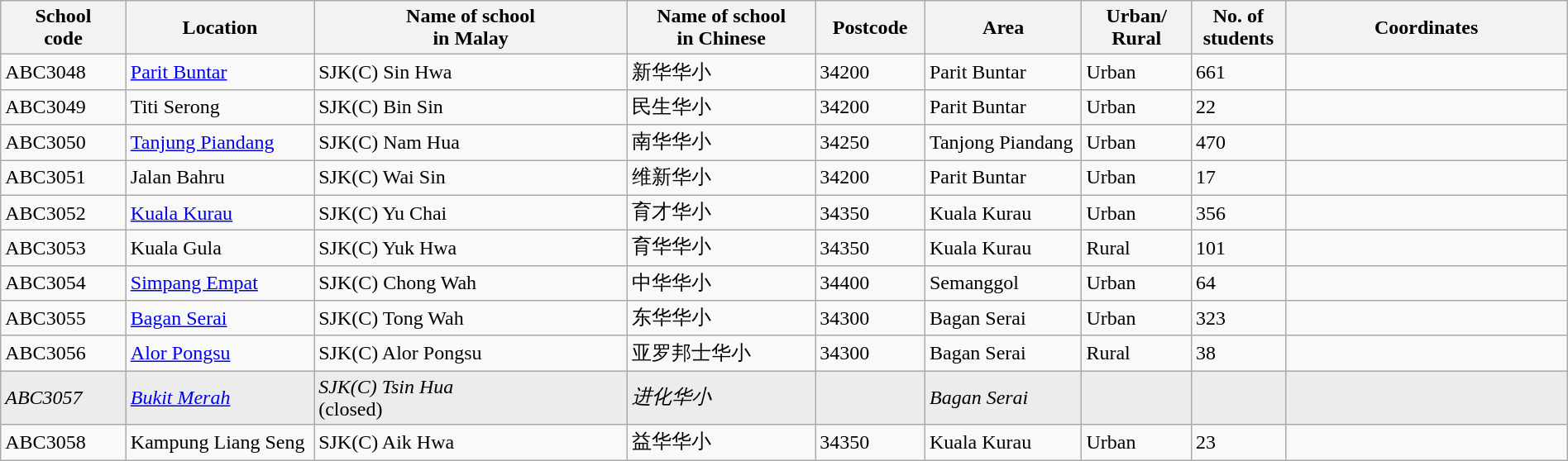<table class="wikitable sortable" style="width:100%">
<tr>
<th style="width:8%">School<br>code</th>
<th style="width:12%">Location</th>
<th style="width:20%">Name of school<br>in Malay</th>
<th style="width:12%">Name of school<br>in Chinese</th>
<th style="width:7%">Postcode</th>
<th style="width:10%">Area</th>
<th style="width:7%">Urban/<br>Rural</th>
<th style="width:6%">No. of<br>students</th>
<th style="width:18% white-space: nowrap;">Coordinates</th>
</tr>
<tr>
<td>ABC3048</td>
<td><a href='#'>Parit Buntar</a></td>
<td>SJK(C) Sin Hwa</td>
<td>新华华小</td>
<td>34200</td>
<td>Parit Buntar</td>
<td>Urban</td>
<td>661</td>
<td></td>
</tr>
<tr>
<td>ABC3049</td>
<td>Titi Serong</td>
<td>SJK(C) Bin Sin</td>
<td>民生华小</td>
<td>34200</td>
<td>Parit Buntar</td>
<td>Urban</td>
<td>22</td>
<td></td>
</tr>
<tr>
<td>ABC3050</td>
<td><a href='#'>Tanjung Piandang</a></td>
<td>SJK(C) Nam Hua</td>
<td>南华华小</td>
<td>34250</td>
<td>Tanjong Piandang</td>
<td>Urban</td>
<td>470</td>
<td></td>
</tr>
<tr>
<td>ABC3051</td>
<td>Jalan Bahru</td>
<td>SJK(C) Wai Sin</td>
<td>维新华小</td>
<td>34200</td>
<td>Parit Buntar</td>
<td>Urban</td>
<td>17</td>
<td></td>
</tr>
<tr>
<td>ABC3052</td>
<td><a href='#'>Kuala Kurau</a></td>
<td>SJK(C) Yu Chai</td>
<td>育才华小</td>
<td>34350</td>
<td>Kuala Kurau</td>
<td>Urban</td>
<td>356</td>
<td></td>
</tr>
<tr>
<td>ABC3053</td>
<td>Kuala Gula</td>
<td>SJK(C) Yuk Hwa</td>
<td>育华华小</td>
<td>34350</td>
<td>Kuala Kurau</td>
<td>Rural</td>
<td>101</td>
<td></td>
</tr>
<tr>
<td>ABC3054</td>
<td><a href='#'>Simpang Empat</a></td>
<td>SJK(C) Chong Wah</td>
<td>中华华小</td>
<td>34400</td>
<td>Semanggol</td>
<td>Urban</td>
<td>64</td>
<td></td>
</tr>
<tr>
<td>ABC3055</td>
<td><a href='#'>Bagan Serai</a></td>
<td>SJK(C) Tong Wah</td>
<td>东华华小</td>
<td>34300</td>
<td>Bagan Serai</td>
<td>Urban</td>
<td>323</td>
<td></td>
</tr>
<tr>
<td>ABC3056</td>
<td><a href='#'>Alor Pongsu</a></td>
<td>SJK(C) Alor Pongsu</td>
<td>亚罗邦士华小</td>
<td>34300</td>
<td>Bagan Serai</td>
<td>Rural</td>
<td>38</td>
<td></td>
</tr>
<tr style="background: #ECECEC;"|>
<td><em>ABC3057</em></td>
<td><em><a href='#'>Bukit Merah</a></em></td>
<td><em>SJK(C) Tsin Hua</em><br>(closed)</td>
<td><em>进化华小</em></td>
<td></td>
<td><em>Bagan Serai</em></td>
<td></td>
<td></td>
<td></td>
</tr>
<tr>
<td>ABC3058</td>
<td>Kampung Liang Seng</td>
<td>SJK(C) Aik Hwa</td>
<td>益华华小</td>
<td>34350</td>
<td>Kuala Kurau</td>
<td>Urban</td>
<td>23</td>
<td></td>
</tr>
</table>
